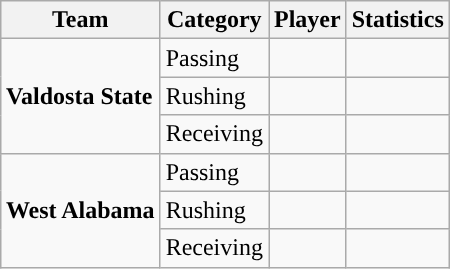<table class="wikitable" style="float: right;">
<tr>
<th>Team</th>
<th>Category</th>
<th>Player</th>
<th>Statistics</th>
</tr>
<tr>
<td rowspan=3><strong>Valdosta State</strong></td>
<td>Passing</td>
<td></td>
<td></td>
</tr>
<tr>
<td>Rushing</td>
<td></td>
<td></td>
</tr>
<tr>
<td>Receiving</td>
<td></td>
<td></td>
</tr>
<tr>
<td rowspan=3><strong>West Alabama</strong></td>
<td>Passing</td>
<td></td>
<td></td>
</tr>
<tr>
<td>Rushing</td>
<td></td>
<td></td>
</tr>
<tr>
<td>Receiving</td>
<td></td>
<td></td>
</tr>
</table>
